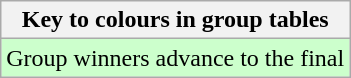<table class="wikitable">
<tr>
<th>Key to colours in group tables</th>
</tr>
<tr bgcolor=#ccffcc>
<td>Group winners advance to the final</td>
</tr>
</table>
